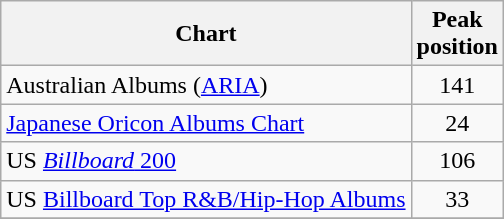<table class="wikitable sortable" style="text-align:center;">
<tr>
<th>Chart</th>
<th>Peak<br>position</th>
</tr>
<tr>
<td align="left">Australian Albums (<a href='#'>ARIA</a>)</td>
<td align="center">141</td>
</tr>
<tr>
<td align="left"><a href='#'>Japanese Oricon Albums Chart</a></td>
<td>24</td>
</tr>
<tr>
<td align="left">US <a href='#'><em>Billboard</em> 200</a></td>
<td>106</td>
</tr>
<tr>
<td align="left">US <a href='#'>Billboard Top R&B/Hip-Hop Albums</a></td>
<td>33</td>
</tr>
<tr>
</tr>
</table>
